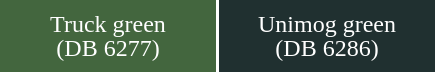<table cellpadding="8" cellspacing="2" style="font-size:100%;text-align:center;line-height:1em;">
<tr>
<td style="width:8em; background:#43663E; color:#FFFFFF;">Truck green<br> (DB 6277)</td>
<td style="width:8em; background:#203030; color:#FFFFFF;">Unimog green<br> (DB 6286)</td>
</tr>
</table>
